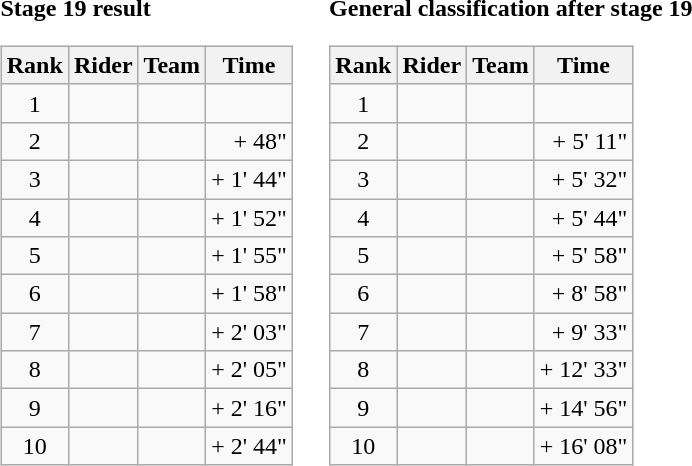<table>
<tr>
<td><strong>Stage 19 result</strong><br><table class="wikitable">
<tr>
<th scope="col">Rank</th>
<th scope="col">Rider</th>
<th scope="col">Team</th>
<th scope="col">Time</th>
</tr>
<tr>
<td style="text-align:center;">1</td>
<td></td>
<td></td>
<td style="text-align:right;"></td>
</tr>
<tr>
<td style="text-align:center;">2</td>
<td></td>
<td></td>
<td style="text-align:right;">+ 48"</td>
</tr>
<tr>
<td style="text-align:center;">3</td>
<td></td>
<td></td>
<td style="text-align:right;">+ 1' 44"</td>
</tr>
<tr>
<td style="text-align:center;">4</td>
<td></td>
<td></td>
<td style="text-align:right;">+ 1' 52"</td>
</tr>
<tr>
<td style="text-align:center;">5</td>
<td></td>
<td></td>
<td style="text-align:right;">+ 1' 55"</td>
</tr>
<tr>
<td style="text-align:center;">6</td>
<td></td>
<td></td>
<td style="text-align:right;">+ 1' 58"</td>
</tr>
<tr>
<td style="text-align:center;">7</td>
<td></td>
<td></td>
<td style="text-align:right;">+ 2' 03"</td>
</tr>
<tr>
<td style="text-align:center;">8</td>
<td></td>
<td></td>
<td style="text-align:right;">+ 2' 05"</td>
</tr>
<tr>
<td style="text-align:center;">9</td>
<td></td>
<td></td>
<td style="text-align:right;">+ 2' 16"</td>
</tr>
<tr>
<td style="text-align:center;">10</td>
<td></td>
<td></td>
<td style="text-align:right;">+ 2' 44"</td>
</tr>
</table>
</td>
<td></td>
<td><strong>General classification after stage 19</strong><br><table class="wikitable">
<tr>
<th scope="col">Rank</th>
<th scope="col">Rider</th>
<th scope="col">Team</th>
<th scope="col">Time</th>
</tr>
<tr>
<td style="text-align:center;">1</td>
<td>  </td>
<td></td>
<td style="text-align:right;"></td>
</tr>
<tr>
<td style="text-align:center;">2</td>
<td> </td>
<td></td>
<td style="text-align:right;">+ 5' 11"</td>
</tr>
<tr>
<td style="text-align:center;">3</td>
<td> </td>
<td></td>
<td style="text-align:right;">+ 5' 32"</td>
</tr>
<tr>
<td style="text-align:center;">4</td>
<td> </td>
<td></td>
<td style="text-align:right;">+ 5' 44"</td>
</tr>
<tr>
<td style="text-align:center;">5</td>
<td></td>
<td></td>
<td style="text-align:right;">+ 5' 58"</td>
</tr>
<tr>
<td style="text-align:center;">6</td>
<td></td>
<td></td>
<td style="text-align:right;">+ 8' 58"</td>
</tr>
<tr>
<td style="text-align:center;">7</td>
<td></td>
<td></td>
<td style="text-align:right;">+ 9' 33"</td>
</tr>
<tr>
<td style="text-align:center;">8</td>
<td></td>
<td></td>
<td style="text-align:right;">+ 12' 33"</td>
</tr>
<tr>
<td style="text-align:center;">9</td>
<td></td>
<td></td>
<td style="text-align:right;">+ 14' 56"</td>
</tr>
<tr>
<td style="text-align:center;">10</td>
<td></td>
<td></td>
<td style="text-align:right;">+ 16' 08"</td>
</tr>
</table>
</td>
</tr>
</table>
